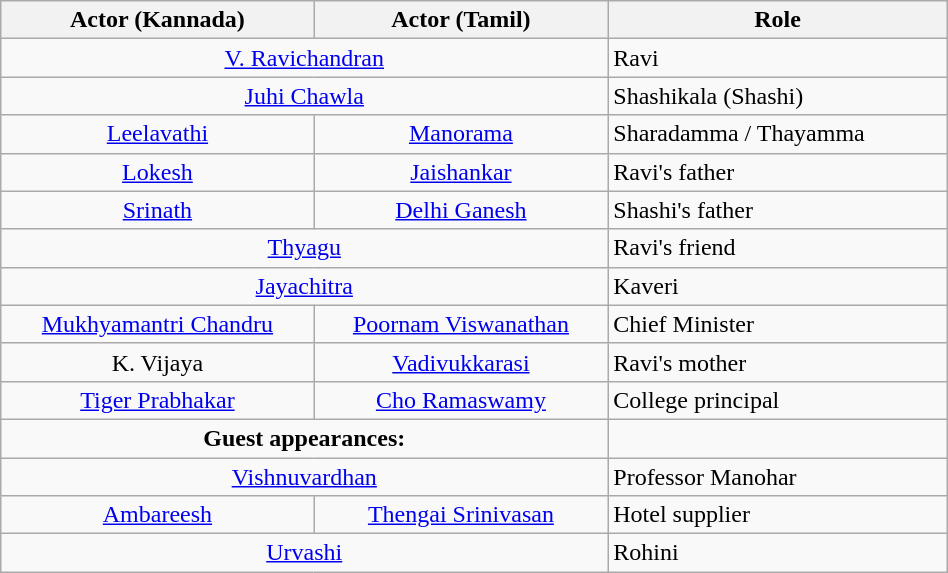<table class="wikitable" style="width:50%;">
<tr>
<th>Actor (Kannada)</th>
<th>Actor (Tamil)</th>
<th>Role</th>
</tr>
<tr>
<td colspan="2" style="text-align:center;"><a href='#'>V. Ravichandran</a></td>
<td>Ravi</td>
</tr>
<tr>
<td colspan="2" style="text-align:center;"><a href='#'>Juhi Chawla</a></td>
<td>Shashikala (Shashi)</td>
</tr>
<tr>
<td style="text-align:center;"><a href='#'>Leelavathi</a></td>
<td style="text-align:center;"><a href='#'>Manorama</a></td>
<td>Sharadamma / Thayamma</td>
</tr>
<tr>
<td style="text-align:center;"><a href='#'>Lokesh</a></td>
<td style="text-align:center;"><a href='#'>Jaishankar</a></td>
<td>Ravi's father</td>
</tr>
<tr>
<td style="text-align:center;"><a href='#'>Srinath</a></td>
<td style="text-align:center;"><a href='#'>Delhi Ganesh</a></td>
<td>Shashi's father</td>
</tr>
<tr>
<td colspan="2" style="text-align:center;"><a href='#'>Thyagu</a></td>
<td>Ravi's friend</td>
</tr>
<tr>
<td colspan="2" style="text-align:center;"><a href='#'>Jayachitra</a></td>
<td>Kaveri</td>
</tr>
<tr>
<td style="text-align:center;"><a href='#'>Mukhyamantri Chandru</a></td>
<td style="text-align:center;"><a href='#'>Poornam Viswanathan</a></td>
<td>Chief Minister</td>
</tr>
<tr>
<td style="text-align:center;">K. Vijaya</td>
<td style="text-align:center;"><a href='#'>Vadivukkarasi</a></td>
<td>Ravi's mother</td>
</tr>
<tr>
<td style="text-align:center;"><a href='#'>Tiger Prabhakar</a></td>
<td style="text-align:center;"><a href='#'>Cho Ramaswamy</a></td>
<td>College principal</td>
</tr>
<tr>
<td colspan="2" style="text-align:center;"><strong>Guest appearances:</strong></td>
<td></td>
</tr>
<tr>
<td colspan="2" style="text-align:center;"><a href='#'>Vishnuvardhan</a></td>
<td>Professor Manohar</td>
</tr>
<tr>
<td style="text-align:center;"><a href='#'>Ambareesh</a></td>
<td style="text-align:center;"><a href='#'>Thengai Srinivasan</a></td>
<td>Hotel supplier</td>
</tr>
<tr>
<td colspan="2" style="text-align:center;"><a href='#'>Urvashi</a></td>
<td>Rohini</td>
</tr>
</table>
